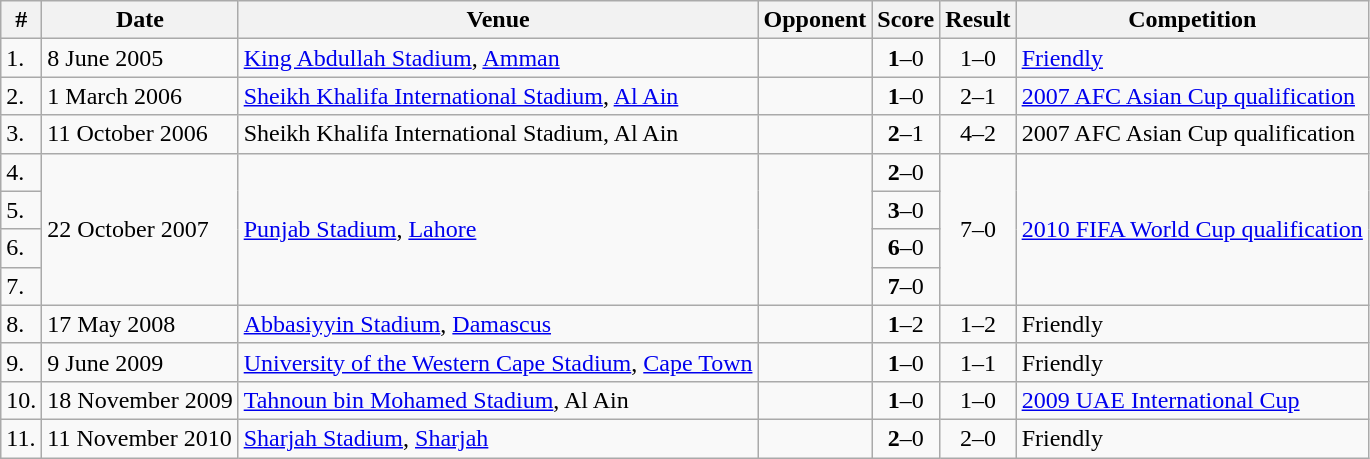<table class="wikitable collapsible collapsed">
<tr>
<th>#</th>
<th>Date</th>
<th>Venue</th>
<th>Opponent</th>
<th>Score</th>
<th>Result</th>
<th>Competition</th>
</tr>
<tr>
<td>1.</td>
<td>8 June 2005</td>
<td><a href='#'>King Abdullah Stadium</a>, <a href='#'>Amman</a></td>
<td></td>
<td align=center><strong>1</strong>–0</td>
<td align=center>1–0</td>
<td><a href='#'>Friendly</a></td>
</tr>
<tr>
<td>2.</td>
<td>1 March 2006</td>
<td><a href='#'>Sheikh Khalifa International Stadium</a>, <a href='#'>Al Ain</a></td>
<td></td>
<td align=center><strong>1</strong>–0</td>
<td align=center>2–1</td>
<td><a href='#'>2007 AFC Asian Cup qualification</a></td>
</tr>
<tr>
<td>3.</td>
<td>11 October 2006</td>
<td>Sheikh Khalifa International Stadium, Al Ain</td>
<td></td>
<td align=center><strong>2</strong>–1</td>
<td align=center>4–2</td>
<td>2007 AFC Asian Cup qualification</td>
</tr>
<tr>
<td>4.</td>
<td rowspan=4>22 October 2007</td>
<td rowspan=4><a href='#'>Punjab Stadium</a>, <a href='#'>Lahore</a></td>
<td rowspan=4></td>
<td align=center><strong>2</strong>–0</td>
<td rowspan=4 align=center>7–0</td>
<td rowspan=4><a href='#'>2010 FIFA World Cup qualification</a></td>
</tr>
<tr>
<td>5.</td>
<td align=center><strong>3</strong>–0</td>
</tr>
<tr>
<td>6.</td>
<td align=center><strong>6</strong>–0</td>
</tr>
<tr>
<td>7.</td>
<td align=center><strong>7</strong>–0</td>
</tr>
<tr>
<td>8.</td>
<td>17 May 2008</td>
<td><a href='#'>Abbasiyyin Stadium</a>, <a href='#'>Damascus</a></td>
<td></td>
<td align=center><strong>1</strong>–2</td>
<td align=center>1–2</td>
<td>Friendly</td>
</tr>
<tr>
<td>9.</td>
<td>9 June 2009</td>
<td><a href='#'>University of the Western Cape Stadium</a>, <a href='#'>Cape Town</a></td>
<td></td>
<td align=center><strong>1</strong>–0</td>
<td align=center>1–1</td>
<td>Friendly</td>
</tr>
<tr>
<td>10.</td>
<td>18 November 2009</td>
<td><a href='#'>Tahnoun bin Mohamed Stadium</a>, Al Ain</td>
<td></td>
<td align=center><strong>1</strong>–0</td>
<td align=center>1–0</td>
<td><a href='#'>2009 UAE International Cup</a></td>
</tr>
<tr>
<td>11.</td>
<td>11 November 2010</td>
<td><a href='#'>Sharjah Stadium</a>, <a href='#'>Sharjah</a></td>
<td></td>
<td align=center><strong>2</strong>–0</td>
<td align=center>2–0</td>
<td>Friendly</td>
</tr>
</table>
